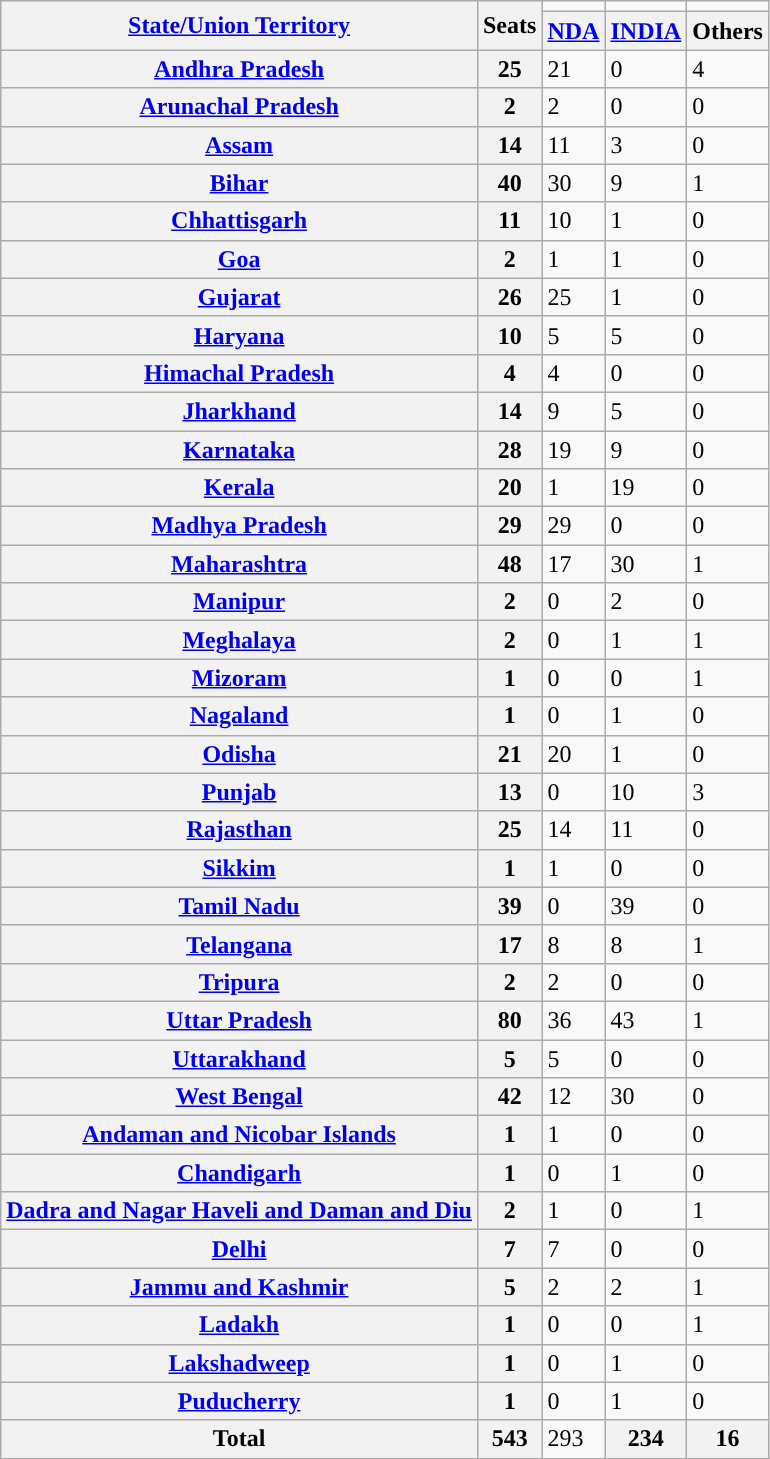<table class="wikitable defaultcenter col1left" style="font-size: 100%">
<tr>
<th rowspan="2"><a href='#'>State/Union Territory</a></th>
<th rowspan="2">Seats</th>
<td></td>
<td></td>
<td></td>
</tr>
<tr>
<th><a href='#'>NDA</a></th>
<th><a href='#'>INDIA</a></th>
<th>Others</th>
</tr>
<tr>
<th><a href='#'>Andhra Pradesh</a></th>
<th>25</th>
<td style="background:">21</td>
<td>0</td>
<td>4</td>
</tr>
<tr>
<th><a href='#'>Arunachal Pradesh</a></th>
<th>2</th>
<td style="background:">2</td>
<td>0</td>
<td>0</td>
</tr>
<tr>
<th><a href='#'>Assam</a></th>
<th>14</th>
<td style="background:">11</td>
<td>3</td>
<td>0</td>
</tr>
<tr>
<th><a href='#'>Bihar</a></th>
<th>40</th>
<td style="background:">30</td>
<td>9</td>
<td>1</td>
</tr>
<tr>
<th><a href='#'>Chhattisgarh</a></th>
<th>11</th>
<td style="background:">10</td>
<td>1</td>
<td>0</td>
</tr>
<tr>
<th><a href='#'>Goa</a></th>
<th>2</th>
<td>1</td>
<td>1</td>
<td>0</td>
</tr>
<tr>
<th><a href='#'>Gujarat</a></th>
<th>26</th>
<td style="background:">25</td>
<td>1</td>
<td>0</td>
</tr>
<tr>
<th><a href='#'>Haryana</a></th>
<th>10</th>
<td>5</td>
<td>5</td>
<td>0</td>
</tr>
<tr>
<th><a href='#'>Himachal Pradesh</a></th>
<th>4</th>
<td style="background:">4</td>
<td>0</td>
<td>0</td>
</tr>
<tr>
<th><a href='#'>Jharkhand</a></th>
<th>14</th>
<td style="background:">9</td>
<td>5</td>
<td>0</td>
</tr>
<tr>
<th><a href='#'>Karnataka</a></th>
<th>28</th>
<td style="background:">19</td>
<td>9</td>
<td>0</td>
</tr>
<tr>
<th><a href='#'>Kerala</a></th>
<th>20</th>
<td>1</td>
<td style="background:">19</td>
<td>0</td>
</tr>
<tr>
<th><a href='#'>Madhya Pradesh</a></th>
<th>29</th>
<td style="background:">29</td>
<td>0</td>
<td>0</td>
</tr>
<tr>
<th><a href='#'>Maharashtra</a></th>
<th>48</th>
<td>17</td>
<td style="background:">30</td>
<td>1</td>
</tr>
<tr>
<th><a href='#'>Manipur</a></th>
<th>2</th>
<td>0</td>
<td style="background:">2</td>
<td>0</td>
</tr>
<tr>
<th><a href='#'>Meghalaya</a></th>
<th>2</th>
<td>0</td>
<td>1</td>
<td>1</td>
</tr>
<tr>
<th><a href='#'>Mizoram</a></th>
<th>1</th>
<td>0</td>
<td>0</td>
<td style="background:">1</td>
</tr>
<tr>
<th><a href='#'>Nagaland</a></th>
<th>1</th>
<td>0</td>
<td style="background:">1</td>
<td>0</td>
</tr>
<tr>
<th><a href='#'>Odisha</a></th>
<th>21</th>
<td style="background:">20</td>
<td>1</td>
<td>0</td>
</tr>
<tr>
<th><a href='#'>Punjab</a></th>
<th>13</th>
<td>0</td>
<td style="background:">10</td>
<td>3</td>
</tr>
<tr>
<th><a href='#'>Rajasthan</a></th>
<th>25</th>
<td style="background:">14</td>
<td>11</td>
<td>0</td>
</tr>
<tr>
<th><a href='#'>Sikkim</a></th>
<th>1</th>
<td style="background:">1</td>
<td>0</td>
<td>0</td>
</tr>
<tr>
<th><a href='#'>Tamil Nadu</a></th>
<th>39</th>
<td>0</td>
<td style="background:">39</td>
<td>0</td>
</tr>
<tr>
<th><a href='#'>Telangana</a></th>
<th>17</th>
<td>8</td>
<td>8</td>
<td>1</td>
</tr>
<tr>
<th><a href='#'>Tripura</a></th>
<th>2</th>
<td style="background:">2</td>
<td>0</td>
<td>0</td>
</tr>
<tr>
<th><a href='#'>Uttar Pradesh</a></th>
<th>80</th>
<td>36</td>
<td style="background:">43</td>
<td>1</td>
</tr>
<tr>
<th><a href='#'>Uttarakhand</a></th>
<th>5</th>
<td style="background:">5</td>
<td>0</td>
<td>0</td>
</tr>
<tr>
<th><a href='#'>West Bengal</a></th>
<th>42</th>
<td>12</td>
<td style="background:">30</td>
<td>0</td>
</tr>
<tr>
<th><a href='#'>Andaman and Nicobar Islands</a></th>
<th>1</th>
<td style="background:">1</td>
<td>0</td>
<td>0</td>
</tr>
<tr>
<th><a href='#'>Chandigarh</a></th>
<th>1</th>
<td>0</td>
<td style="background:">1</td>
<td>0</td>
</tr>
<tr>
<th><a href='#'>Dadra and Nagar Haveli and Daman and Diu</a></th>
<th>2</th>
<td>1</td>
<td>0</td>
<td>1</td>
</tr>
<tr>
<th><a href='#'>Delhi</a></th>
<th>7</th>
<td style="background:">7</td>
<td>0</td>
<td>0</td>
</tr>
<tr>
<th><a href='#'>Jammu and Kashmir</a></th>
<th>5</th>
<td>2</td>
<td>2</td>
<td>1</td>
</tr>
<tr>
<th><a href='#'>Ladakh</a></th>
<th>1</th>
<td>0</td>
<td>0</td>
<td style="background:">1</td>
</tr>
<tr>
<th><a href='#'>Lakshadweep</a></th>
<th>1</th>
<td>0</td>
<td style="background:">1</td>
<td>0</td>
</tr>
<tr>
<th><a href='#'>Puducherry</a></th>
<th>1</th>
<td>0</td>
<td style="background:">1</td>
<td>0</td>
</tr>
<tr>
<th>Total</th>
<th>543</th>
<td style="background:">293</td>
<th>234</th>
<th>16</th>
</tr>
<tr>
</tr>
</table>
